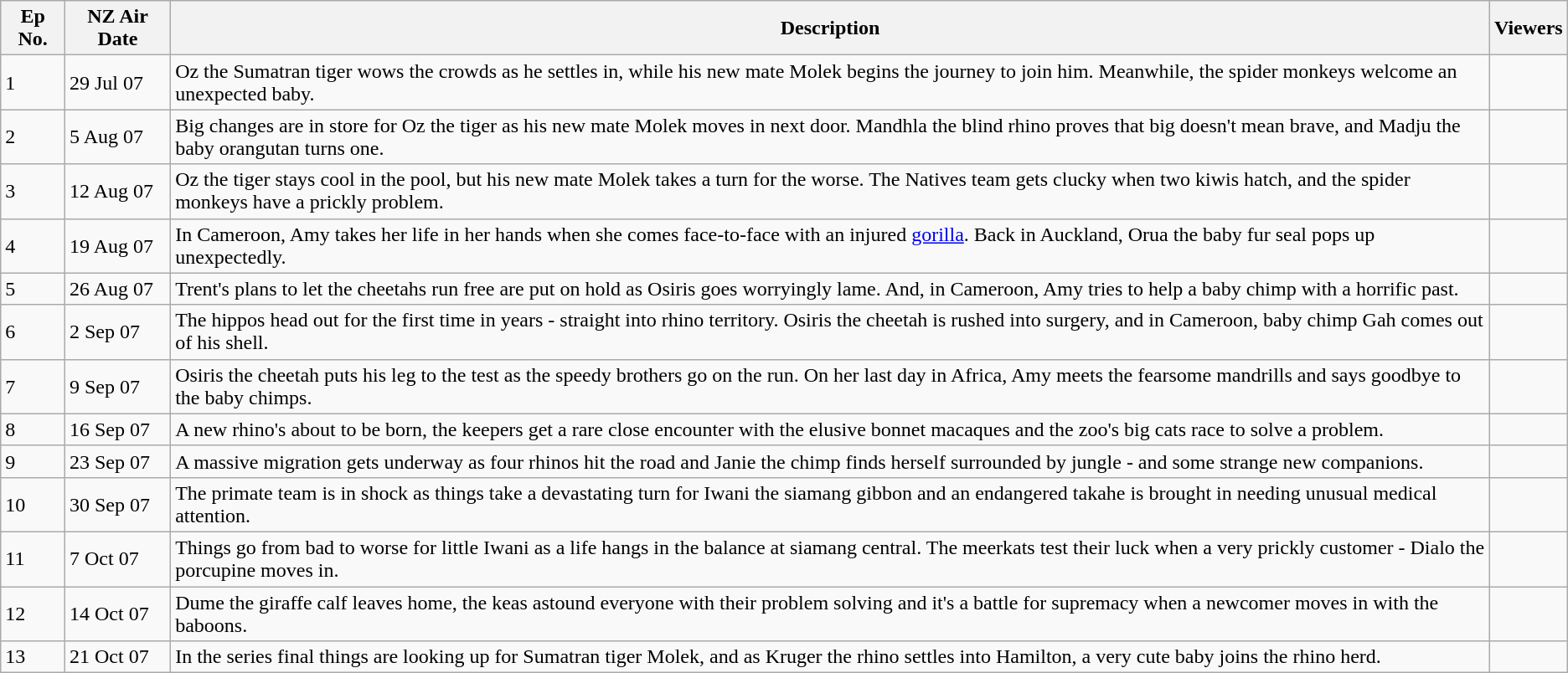<table class="wikitable">
<tr>
<th>Ep No.</th>
<th>NZ Air Date</th>
<th>Description</th>
<th>Viewers</th>
</tr>
<tr>
<td>1</td>
<td>29 Jul 07</td>
<td>Oz the Sumatran tiger wows the crowds as he settles in, while his new mate Molek begins the journey to join him. Meanwhile, the spider monkeys welcome an unexpected baby.</td>
<td></td>
</tr>
<tr>
<td>2</td>
<td>5 Aug 07</td>
<td>Big changes are in store for Oz the tiger as his new mate Molek moves in next door. Mandhla the blind rhino proves that big doesn't mean brave, and Madju the baby orangutan turns one.</td>
<td></td>
</tr>
<tr>
<td>3</td>
<td>12 Aug 07</td>
<td>Oz the tiger stays cool in the pool, but his new mate Molek takes a turn for the worse. The Natives team gets clucky when two kiwis hatch, and the spider monkeys have a prickly problem.</td>
<td></td>
</tr>
<tr>
<td>4</td>
<td>19 Aug 07</td>
<td>In Cameroon, Amy takes her life in her hands when she comes face-to-face with an injured <a href='#'>gorilla</a>. Back in Auckland, Orua the baby fur seal pops up unexpectedly.</td>
<td></td>
</tr>
<tr>
<td>5</td>
<td>26 Aug 07</td>
<td>Trent's plans to let the cheetahs run free are put on hold as Osiris goes worryingly lame. And, in Cameroon, Amy tries to help a baby chimp with a horrific past.</td>
<td></td>
</tr>
<tr>
<td>6</td>
<td>2 Sep 07</td>
<td>The hippos head out for the first time in years - straight into rhino territory. Osiris the cheetah is rushed into surgery, and in Cameroon, baby chimp Gah comes out of his shell.</td>
<td></td>
</tr>
<tr>
<td>7</td>
<td>9 Sep 07</td>
<td>Osiris the cheetah puts his leg to the test as the speedy brothers go on the run. On her last day in Africa, Amy meets the fearsome mandrills and says goodbye to the baby chimps.</td>
<td></td>
</tr>
<tr>
<td>8</td>
<td>16 Sep 07</td>
<td>A new rhino's about to be born, the keepers get a rare close encounter with the elusive bonnet macaques and the zoo's big cats race to solve a problem.</td>
<td></td>
</tr>
<tr>
<td>9</td>
<td>23 Sep 07</td>
<td>A massive migration gets underway as four rhinos hit the road and Janie the chimp finds herself surrounded by jungle - and some strange new companions.</td>
<td></td>
</tr>
<tr>
<td>10</td>
<td>30 Sep 07</td>
<td>The primate team is in shock as things take a devastating turn for Iwani the siamang gibbon and an endangered takahe is brought in needing unusual medical attention.</td>
<td></td>
</tr>
<tr>
<td>11</td>
<td>7 Oct 07</td>
<td>Things go from bad to worse for little Iwani as a life hangs in the balance at siamang central. The meerkats test their luck when a very prickly customer - Dialo the porcupine moves in.</td>
<td></td>
</tr>
<tr>
<td>12</td>
<td>14 Oct 07</td>
<td>Dume the giraffe calf leaves home, the keas astound everyone with their problem solving and it's a battle for supremacy when a newcomer moves in with the baboons.</td>
<td></td>
</tr>
<tr>
<td>13</td>
<td>21 Oct 07</td>
<td>In the series final things are looking up for Sumatran tiger Molek, and as Kruger the rhino settles into Hamilton, a very cute baby joins the rhino herd.</td>
<td></td>
</tr>
</table>
